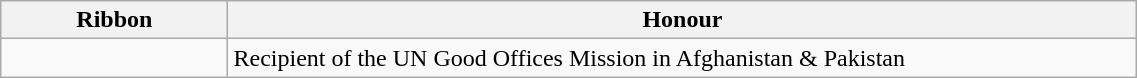<table class="wikitable" style="width:60%;">
<tr>
<th width="20%">Ribbon</th>
<th width="90%">Honour</th>
</tr>
<tr>
<td></td>
<td>Recipient of the UN Good Offices Mission in Afghanistan & Pakistan</td>
</tr>
</table>
